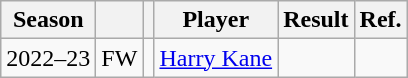<table class="wikitable sortable" style="text-align:center">
<tr>
<th>Season</th>
<th></th>
<th></th>
<th>Player</th>
<th>Result</th>
<th class="unsortable">Ref.</th>
</tr>
<tr>
<td>2022–23</td>
<td>FW</td>
<td></td>
<td data-sort-value="Kane, Harry"><a href='#'>Harry Kane</a></td>
<td></td>
<td></td>
</tr>
</table>
